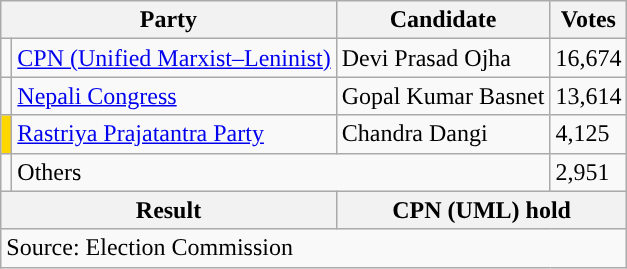<table class="wikitable">
<tr>
<th colspan="2">Party</th>
<th>Candidate</th>
<th>Votes</th>
</tr>
<tr>
<td style="background-color:"></td>
<td><a href='#'>CPN (Unified Marxist–Leninist)</a></td>
<td>Devi Prasad Ojha</td>
<td>16,674</td>
</tr>
<tr>
<td style="background-color:"></td>
<td><a href='#'>Nepali Congress</a></td>
<td>Gopal Kumar Basnet</td>
<td>13,614</td>
</tr>
<tr>
<td style="background-color:gold"></td>
<td><a href='#'>Rastriya Prajatantra Party</a></td>
<td>Chandra Dangi</td>
<td>4,125</td>
</tr>
<tr>
<td></td>
<td colspan="2">Others</td>
<td>2,951</td>
</tr>
<tr>
<th colspan="2">Result</th>
<th colspan="2">CPN (UML) hold</th>
</tr>
<tr>
<td colspan="4">Source: Election Commission</td>
</tr>
</table>
